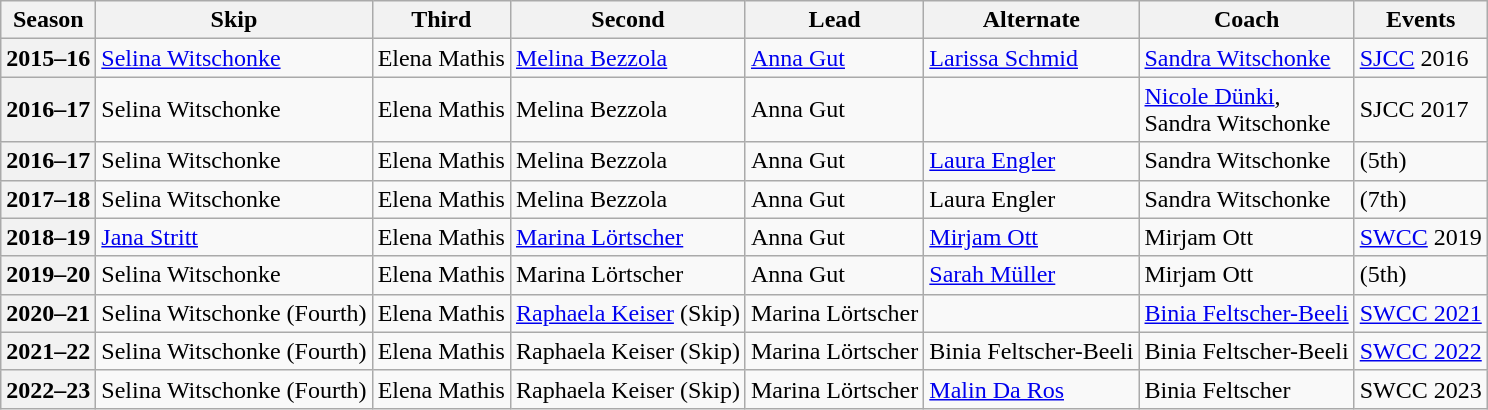<table class="wikitable">
<tr>
<th scope="col">Season</th>
<th scope="col">Skip</th>
<th scope="col">Third</th>
<th scope="col">Second</th>
<th scope="col">Lead</th>
<th scope="col">Alternate</th>
<th scope="col">Coach</th>
<th scope="col">Events</th>
</tr>
<tr>
<th scope="row">2015–16</th>
<td><a href='#'>Selina Witschonke</a></td>
<td>Elena Mathis</td>
<td><a href='#'>Melina Bezzola</a></td>
<td><a href='#'>Anna Gut</a></td>
<td><a href='#'>Larissa Schmid</a></td>
<td><a href='#'>Sandra Witschonke</a></td>
<td><a href='#'>SJCC</a> 2016 </td>
</tr>
<tr>
<th scope="row">2016–17</th>
<td>Selina Witschonke</td>
<td>Elena Mathis</td>
<td>Melina Bezzola</td>
<td>Anna Gut</td>
<td></td>
<td><a href='#'>Nicole Dünki</a>,<br>Sandra Witschonke</td>
<td>SJCC 2017 </td>
</tr>
<tr>
<th scope="row">2016–17</th>
<td>Selina Witschonke</td>
<td>Elena Mathis</td>
<td>Melina Bezzola</td>
<td>Anna Gut</td>
<td><a href='#'>Laura Engler</a></td>
<td>Sandra Witschonke</td>
<td> (5th)</td>
</tr>
<tr>
<th scope="row">2017–18</th>
<td>Selina Witschonke</td>
<td>Elena Mathis</td>
<td>Melina Bezzola</td>
<td>Anna Gut</td>
<td>Laura Engler</td>
<td>Sandra Witschonke</td>
<td> (7th)</td>
</tr>
<tr>
<th scope="row">2018–19</th>
<td><a href='#'>Jana Stritt</a></td>
<td>Elena Mathis</td>
<td><a href='#'>Marina Lörtscher</a></td>
<td>Anna Gut</td>
<td><a href='#'>Mirjam Ott</a></td>
<td>Mirjam Ott</td>
<td><a href='#'>SWCC</a> 2019 </td>
</tr>
<tr>
<th scope="row">2019–20</th>
<td>Selina Witschonke</td>
<td>Elena Mathis</td>
<td>Marina Lörtscher</td>
<td>Anna Gut</td>
<td><a href='#'>Sarah Müller</a></td>
<td>Mirjam Ott</td>
<td> (5th)</td>
</tr>
<tr>
<th scope="row">2020–21</th>
<td>Selina Witschonke (Fourth)</td>
<td>Elena Mathis</td>
<td><a href='#'>Raphaela Keiser</a> (Skip)</td>
<td>Marina Lörtscher</td>
<td></td>
<td><a href='#'>Binia Feltscher-Beeli</a></td>
<td><a href='#'>SWCC 2021</a> </td>
</tr>
<tr>
<th scope="row">2021–22</th>
<td>Selina Witschonke (Fourth)</td>
<td>Elena Mathis</td>
<td>Raphaela Keiser (Skip)</td>
<td>Marina Lörtscher</td>
<td>Binia Feltscher-Beeli</td>
<td>Binia Feltscher-Beeli</td>
<td><a href='#'>SWCC 2022</a> </td>
</tr>
<tr>
<th scope="row">2022–23</th>
<td>Selina Witschonke (Fourth)</td>
<td>Elena Mathis</td>
<td>Raphaela Keiser (Skip)</td>
<td>Marina Lörtscher</td>
<td><a href='#'>Malin Da Ros</a></td>
<td>Binia Feltscher</td>
<td>SWCC 2023 </td>
</tr>
</table>
